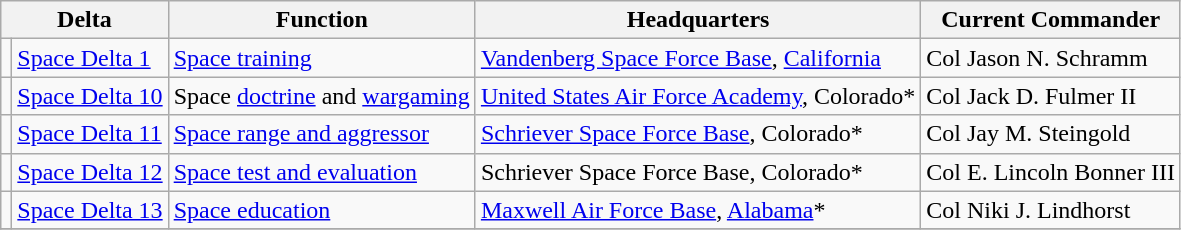<table class="wikitable">
<tr>
<th colspan=2>Delta</th>
<th>Function</th>
<th>Headquarters</th>
<th>Current Commander</th>
</tr>
<tr>
<td></td>
<td><a href='#'>Space Delta 1</a></td>
<td><a href='#'>Space training</a></td>
<td><a href='#'>Vandenberg Space Force Base</a>, <a href='#'>California</a></td>
<td>Col Jason N. Schramm</td>
</tr>
<tr>
<td></td>
<td><a href='#'>Space Delta 10</a></td>
<td>Space <a href='#'>doctrine</a> and <a href='#'>wargaming</a></td>
<td><a href='#'>United States Air Force Academy</a>, Colorado*</td>
<td>Col Jack D. Fulmer II</td>
</tr>
<tr>
<td></td>
<td><a href='#'>Space Delta 11</a></td>
<td><a href='#'>Space range and aggressor</a></td>
<td><a href='#'>Schriever Space Force Base</a>, Colorado*</td>
<td>Col Jay M. Steingold</td>
</tr>
<tr>
<td></td>
<td><a href='#'>Space Delta 12</a></td>
<td><a href='#'>Space test and evaluation</a></td>
<td>Schriever Space Force Base, Colorado*</td>
<td>Col E. Lincoln Bonner III</td>
</tr>
<tr>
<td></td>
<td><a href='#'>Space Delta 13</a></td>
<td><a href='#'>Space education</a></td>
<td><a href='#'>Maxwell Air Force Base</a>, <a href='#'>Alabama</a>*</td>
<td>Col Niki J. Lindhorst</td>
</tr>
<tr>
</tr>
</table>
